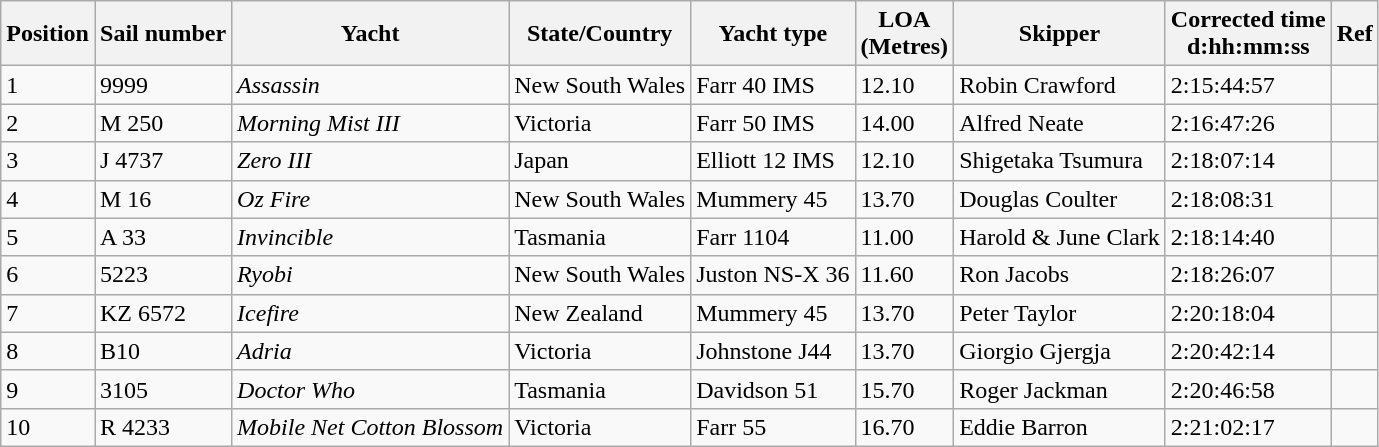<table class="wikitable">
<tr>
<th>Position</th>
<th>Sail number</th>
<th>Yacht</th>
<th>State/Country</th>
<th>Yacht type</th>
<th>LOA <br>(Metres)</th>
<th>Skipper</th>
<th>Corrected time <br>d:hh:mm:ss</th>
<th>Ref</th>
</tr>
<tr>
<td>1</td>
<td>9999</td>
<td><em>Assassin</em></td>
<td> New South Wales</td>
<td>Farr 40 IMS</td>
<td>12.10</td>
<td>Robin Crawford</td>
<td>2:15:44:57</td>
<td></td>
</tr>
<tr>
<td>2</td>
<td>M 250</td>
<td><em>Morning Mist III</em></td>
<td> Victoria</td>
<td>Farr 50 IMS</td>
<td>14.00</td>
<td>Alfred Neate</td>
<td>2:16:47:26</td>
<td></td>
</tr>
<tr>
<td>3</td>
<td>J 4737</td>
<td><em>Zero III</em></td>
<td> Japan</td>
<td>Elliott 12 IMS</td>
<td>12.10</td>
<td>Shigetaka Tsumura</td>
<td>2:18:07:14</td>
<td></td>
</tr>
<tr>
<td>4</td>
<td>M 16</td>
<td><em>Oz Fire</em></td>
<td> New South Wales</td>
<td>Mummery 45</td>
<td>13.70</td>
<td>Douglas Coulter</td>
<td>2:18:08:31</td>
<td></td>
</tr>
<tr>
<td>5</td>
<td>A 33</td>
<td><em>Invincible</em></td>
<td> Tasmania</td>
<td>Farr 1104</td>
<td>11.00</td>
<td>Harold & June Clark</td>
<td>2:18:14:40</td>
<td></td>
</tr>
<tr>
<td>6</td>
<td>5223</td>
<td><em>Ryobi</em></td>
<td> New South Wales</td>
<td>Juston NS-X 36</td>
<td>11.60</td>
<td>Ron Jacobs</td>
<td>2:18:26:07</td>
<td></td>
</tr>
<tr>
<td>7</td>
<td>KZ 6572</td>
<td><em>Icefire</em></td>
<td> New Zealand</td>
<td>Mummery 45</td>
<td>13.70</td>
<td>Peter Taylor</td>
<td>2:20:18:04</td>
<td></td>
</tr>
<tr>
<td>8</td>
<td>B10</td>
<td><em>Adria</em></td>
<td> Victoria</td>
<td>Johnstone J44</td>
<td>13.70</td>
<td>Giorgio Gjergja</td>
<td>2:20:42:14</td>
<td></td>
</tr>
<tr>
<td>9</td>
<td>3105</td>
<td><em>Doctor Who</em></td>
<td> Tasmania</td>
<td>Davidson 51</td>
<td>15.70</td>
<td>Roger Jackman</td>
<td>2:20:46:58</td>
<td></td>
</tr>
<tr>
<td>10</td>
<td>R 4233</td>
<td><em>Mobile Net Cotton Blossom</em></td>
<td> Victoria</td>
<td>Farr 55</td>
<td>16.70</td>
<td>Eddie Barron</td>
<td>2:21:02:17</td>
<td></td>
</tr>
</table>
